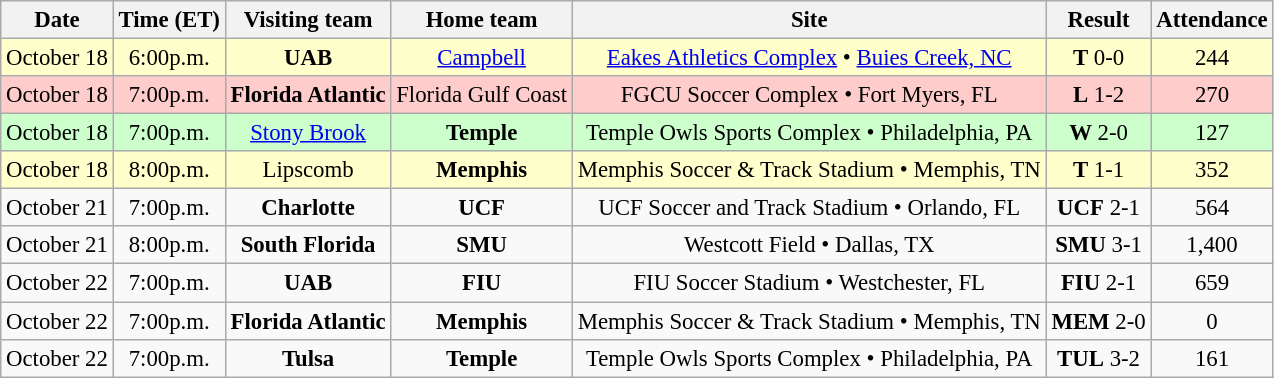<table class="wikitable" style="font-size:95%; text-align: center;">
<tr>
<th>Date</th>
<th>Time (ET)</th>
<th>Visiting team</th>
<th>Home team</th>
<th>Site</th>
<th>Result</th>
<th>Attendance</th>
</tr>
<tr style="background:#ffc;">
<td>October 18</td>
<td>6:00p.m.</td>
<td><strong>UAB</strong></td>
<td><a href='#'>Campbell</a></td>
<td><a href='#'>Eakes Athletics Complex</a> • <a href='#'>Buies Creek, NC</a></td>
<td><strong>T</strong> 0-0</td>
<td>244</td>
</tr>
<tr style="background:#fcc;">
<td>October 18</td>
<td>7:00p.m.</td>
<td><strong>Florida Atlantic</strong></td>
<td>Florida Gulf Coast</td>
<td>FGCU Soccer Complex • Fort Myers, FL</td>
<td><strong>L</strong> 1-2</td>
<td>270</td>
</tr>
<tr style="background:#cfc;">
<td>October 18</td>
<td>7:00p.m.</td>
<td><a href='#'>Stony Brook</a></td>
<td><strong>Temple</strong></td>
<td>Temple Owls Sports Complex • Philadelphia, PA</td>
<td><strong>W</strong> 2-0</td>
<td>127</td>
</tr>
<tr style="background:#ffc;">
<td>October 18</td>
<td>8:00p.m.</td>
<td>Lipscomb</td>
<td><strong>Memphis</strong></td>
<td>Memphis Soccer & Track Stadium • Memphis, TN</td>
<td><strong>T</strong> 1-1</td>
<td>352</td>
</tr>
<tr>
<td>October 21</td>
<td>7:00p.m.</td>
<td><strong>Charlotte</strong></td>
<td><strong>UCF</strong></td>
<td>UCF Soccer and Track Stadium • Orlando, FL</td>
<td><strong>UCF</strong> 2-1</td>
<td>564</td>
</tr>
<tr>
<td>October 21</td>
<td>8:00p.m.</td>
<td><strong>South Florida</strong></td>
<td><strong>SMU</strong></td>
<td>Westcott Field • Dallas, TX</td>
<td><strong>SMU</strong> 3-1</td>
<td>1,400</td>
</tr>
<tr>
<td>October 22</td>
<td>7:00p.m.</td>
<td><strong>UAB</strong></td>
<td><strong>FIU</strong></td>
<td>FIU Soccer Stadium • Westchester, FL</td>
<td><strong>FIU</strong> 2-1</td>
<td>659</td>
</tr>
<tr>
<td>October 22</td>
<td>7:00p.m.</td>
<td><strong>Florida Atlantic</strong></td>
<td><strong>Memphis</strong></td>
<td>Memphis Soccer & Track Stadium • Memphis, TN</td>
<td><strong>MEM</strong> 2-0</td>
<td>0</td>
</tr>
<tr>
<td>October 22</td>
<td>7:00p.m.</td>
<td><strong>Tulsa</strong></td>
<td><strong>Temple</strong></td>
<td>Temple Owls Sports Complex • Philadelphia, PA</td>
<td><strong>TUL</strong> 3-2</td>
<td>161</td>
</tr>
</table>
